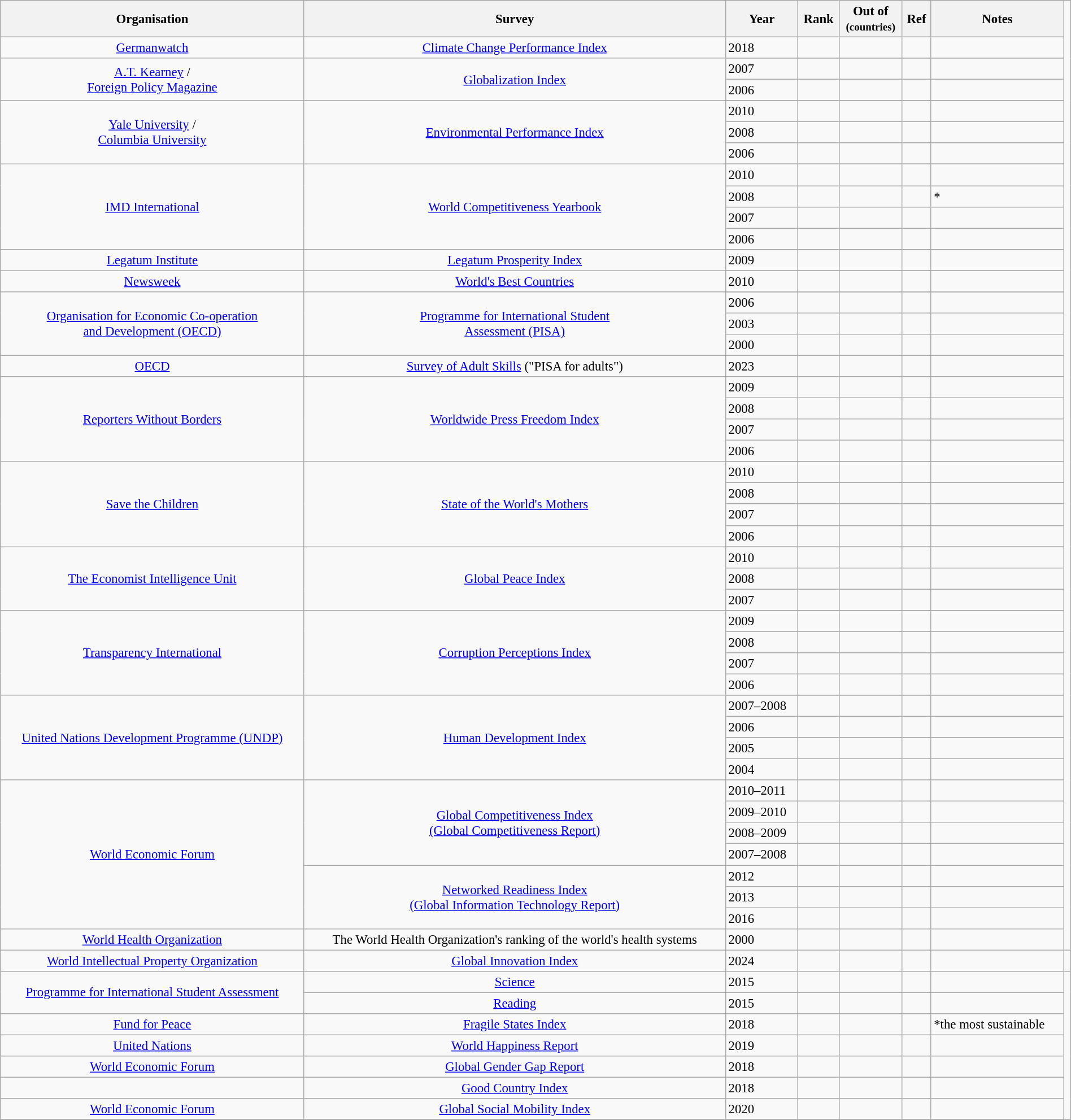<table class="wikitable sortable" width="100%" style="font-size:95%; margin:0px 0px">
<tr>
<th>Organisation</th>
<th>Survey</th>
<th>Year</th>
<th>Rank</th>
<th>Out of<br><small>(countries)</small></th>
<th>Ref</th>
<th>Notes</th>
</tr>
<tr>
<td rowspan="1" align="center"><a href='#'>Germanwatch</a></td>
<td rowspan="1" align="center"><a href='#'>Climate Change Performance Index</a></td>
<td>2018</td>
<td></td>
<td></td>
<td></td>
<td></td>
</tr>
<tr>
<td rowspan="3" align="center"><a href='#'>A.T. Kearney</a> /<br><a href='#'>Foreign Policy Magazine</a></td>
<td rowspan="3" align="center"><a href='#'>Globalization Index</a></td>
</tr>
<tr>
<td>2007</td>
<td></td>
<td></td>
<td></td>
<td></td>
</tr>
<tr>
<td>2006</td>
<td></td>
<td></td>
<td></td>
<td></td>
</tr>
<tr>
<td rowspan="4" align="center"><a href='#'>Yale University</a> /<br><a href='#'>Columbia University</a></td>
<td rowspan="4" align="center"><a href='#'>Environmental Performance Index</a></td>
</tr>
<tr>
<td>2010</td>
<td></td>
<td></td>
<td></td>
<td></td>
</tr>
<tr>
<td>2008</td>
<td></td>
<td></td>
<td></td>
<td></td>
</tr>
<tr>
<td>2006</td>
<td></td>
<td></td>
<td></td>
<td></td>
</tr>
<tr |->
<td rowspan="5" align="center"><a href='#'>IMD International</a></td>
<td rowspan="5" align="center"><a href='#'>World Competitiveness Yearbook</a></td>
</tr>
<tr>
<td>2010</td>
<td></td>
<td></td>
<td></td>
<td></td>
</tr>
<tr>
<td>2008</td>
<td></td>
<td></td>
<td></td>
<td>*</td>
</tr>
<tr>
<td>2007</td>
<td></td>
<td></td>
<td></td>
<td></td>
</tr>
<tr>
<td>2006</td>
<td></td>
<td></td>
<td></td>
<td></td>
</tr>
<tr>
<td rowspan="2" align="center"><a href='#'>Legatum Institute</a></td>
<td rowspan="2" align="center"><a href='#'>Legatum Prosperity Index</a></td>
</tr>
<tr>
<td>2009</td>
<td></td>
<td></td>
<td></td>
<td></td>
</tr>
<tr>
<td rowspan="2" align="center"><a href='#'>Newsweek</a></td>
<td rowspan="2" align="center"><a href='#'>World's Best Countries</a></td>
</tr>
<tr>
<td>2010</td>
<td></td>
<td></td>
<td></td>
<td></td>
</tr>
<tr>
<td rowspan="4" align="center"><a href='#'>Organisation for Economic Co-operation<br>and Development (OECD)</a></td>
<td rowspan="4" align="center"><a href='#'>Programme for International Student<br>Assessment (PISA)</a></td>
</tr>
<tr>
<td>2006</td>
<td></td>
<td></td>
<td></td>
<td></td>
</tr>
<tr>
<td>2003</td>
<td></td>
<td></td>
<td></td>
<td></td>
</tr>
<tr>
<td>2000</td>
<td></td>
<td></td>
<td></td>
<td></td>
</tr>
<tr>
<td align="center"><a href='#'>OECD</a></td>
<td align="center"><a href='#'>Survey of Adult Skills</a> ("PISA for adults")</td>
<td>2023</td>
<td></td>
<td></td>
<td></td>
<td></td>
</tr>
<tr>
<td rowspan="5" align="center"><a href='#'>Reporters Without Borders</a></td>
<td rowspan="5" align="center"><a href='#'>Worldwide Press Freedom Index</a></td>
</tr>
<tr>
<td>2009</td>
<td></td>
<td></td>
<td></td>
<td></td>
</tr>
<tr>
<td>2008</td>
<td></td>
<td></td>
<td></td>
<td></td>
</tr>
<tr>
<td>2007</td>
<td></td>
<td></td>
<td></td>
<td></td>
</tr>
<tr>
<td>2006</td>
<td></td>
<td></td>
<td></td>
<td></td>
</tr>
<tr>
<td rowspan="5" align="center"><a href='#'>Save the Children</a></td>
<td rowspan="5" align="center"><a href='#'>State of the World's Mothers</a></td>
</tr>
<tr>
<td>2010</td>
<td></td>
<td></td>
<td></td>
<td></td>
</tr>
<tr>
<td>2008</td>
<td></td>
<td></td>
<td></td>
<td></td>
</tr>
<tr>
<td>2007</td>
<td></td>
<td></td>
<td></td>
<td></td>
</tr>
<tr>
<td>2006</td>
<td></td>
<td></td>
<td></td>
<td></td>
</tr>
<tr>
<td rowspan="4" align="center"><a href='#'>The Economist Intelligence Unit</a></td>
<td rowspan="4" align="center"><a href='#'>Global Peace Index</a></td>
</tr>
<tr>
<td>2010</td>
<td></td>
<td></td>
<td></td>
<td></td>
</tr>
<tr>
<td>2008</td>
<td></td>
<td></td>
<td></td>
<td></td>
</tr>
<tr>
<td>2007</td>
<td></td>
<td></td>
<td></td>
<td></td>
</tr>
<tr>
<td rowspan="5" align="center"><a href='#'>Transparency International</a></td>
<td rowspan="5" align="center"><a href='#'>Corruption Perceptions Index</a></td>
</tr>
<tr>
<td>2009</td>
<td></td>
<td></td>
<td></td>
<td></td>
</tr>
<tr>
<td>2008</td>
<td></td>
<td></td>
<td></td>
<td></td>
</tr>
<tr>
<td>2007</td>
<td></td>
<td></td>
<td></td>
<td></td>
</tr>
<tr>
<td>2006</td>
<td></td>
<td></td>
<td></td>
<td></td>
</tr>
<tr>
<td rowspan="5" align="center"><a href='#'>United Nations Development Programme (UNDP)</a></td>
<td rowspan="5" align="center"><a href='#'>Human Development Index</a></td>
</tr>
<tr>
<td>2007–2008</td>
<td></td>
<td></td>
<td></td>
<td></td>
</tr>
<tr>
<td>2006</td>
<td></td>
<td></td>
<td></td>
<td></td>
</tr>
<tr>
<td>2005</td>
<td></td>
<td></td>
<td></td>
<td></td>
</tr>
<tr>
<td>2004</td>
<td></td>
<td></td>
<td></td>
<td></td>
</tr>
<tr>
<td rowspan="7" align="center"><a href='#'>World Economic Forum</a></td>
<td rowspan="4" align="center"><a href='#'>Global Competitiveness Index<br>(Global Competitiveness Report)</a></td>
<td>2010–2011</td>
<td></td>
<td></td>
<td></td>
<td></td>
</tr>
<tr>
<td>2009–2010</td>
<td></td>
<td></td>
<td></td>
<td></td>
</tr>
<tr>
<td>2008–2009</td>
<td></td>
<td></td>
<td></td>
<td></td>
</tr>
<tr>
<td>2007–2008</td>
<td></td>
<td></td>
<td></td>
<td></td>
</tr>
<tr>
<td rowspan="3" align="center"><a href='#'>Networked Readiness Index<br>(Global Information Technology Report)</a></td>
<td>2012</td>
<td></td>
<td></td>
<td></td>
<td></td>
</tr>
<tr>
<td>2013</td>
<td></td>
<td></td>
<td></td>
<td></td>
</tr>
<tr>
<td>2016</td>
<td></td>
<td></td>
<td></td>
<td></td>
</tr>
<tr>
<td rowspan="1" align="center"><a href='#'>World Health Organization</a></td>
<td rowspan="1" align="center">The World Health Organization's ranking of the world's health systems</td>
<td>2000</td>
<td></td>
<td></td>
<td></td>
<td></td>
</tr>
<tr>
<td rowspan="1" align="center"><a href='#'>World Intellectual Property Organization</a></td>
<td rowspan="1" align="center"><a href='#'>Global Innovation Index</a></td>
<td>2024</td>
<td></td>
<td></td>
<td></td>
<td></td>
<td></td>
</tr>
<tr>
<td rowspan="2" align="center"><a href='#'>Programme for International Student Assessment</a></td>
<td align="center"><a href='#'>Science</a></td>
<td>2015</td>
<td></td>
<td></td>
<td></td>
<td></td>
</tr>
<tr>
<td align="center"><a href='#'>Reading</a></td>
<td>2015</td>
<td></td>
<td></td>
<td></td>
<td></td>
</tr>
<tr>
<td align="center"><a href='#'>Fund for Peace</a></td>
<td align="center"><a href='#'>Fragile States Index</a></td>
<td>2018</td>
<td></td>
<td></td>
<td></td>
<td>*the most sustainable</td>
</tr>
<tr>
<td align="center"><a href='#'>United Nations</a></td>
<td align="center"><a href='#'>World Happiness Report</a></td>
<td>2019</td>
<td></td>
<td></td>
<td></td>
<td></td>
</tr>
<tr>
<td align="center"><a href='#'>World Economic Forum</a></td>
<td align="center"><a href='#'>Global Gender Gap Report</a></td>
<td>2018</td>
<td></td>
<td></td>
<td></td>
<td></td>
</tr>
<tr>
<td align="center"></td>
<td align="center"><a href='#'>Good Country Index</a></td>
<td>2018</td>
<td></td>
<td></td>
<td></td>
<td></td>
</tr>
<tr>
<td align="center"><a href='#'>World Economic Forum</a></td>
<td align="center"><a href='#'>Global Social Mobility Index</a></td>
<td>2020</td>
<td></td>
<td></td>
<td></td>
<td></td>
</tr>
<tr>
</tr>
</table>
